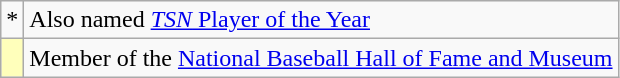<table class="wikitable">
<tr>
<td>*</td>
<td>Also named <a href='#'><em>TSN</em> Player of the Year</a></td>
</tr>
<tr>
<td scope="row" style="background:#ffb;"><sup></sup></td>
<td>Member of the <a href='#'>National Baseball Hall of Fame and Museum</a></td>
</tr>
</table>
